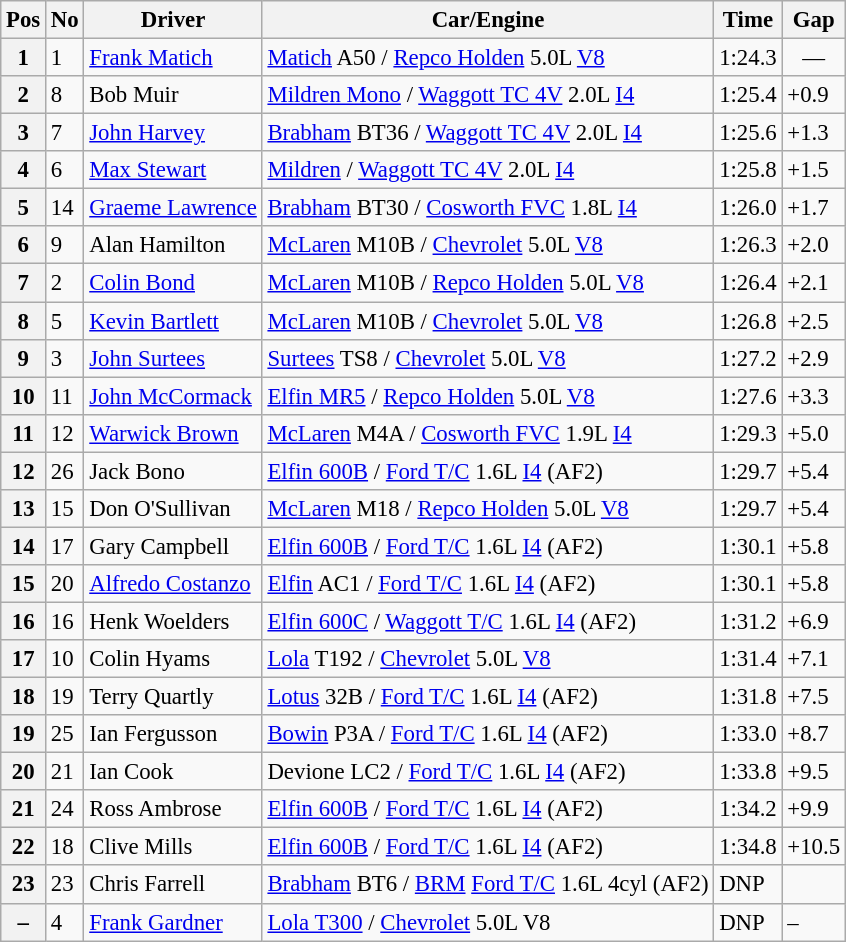<table class="wikitable sortable" style="font-size: 95%;">
<tr>
<th>Pos</th>
<th>No</th>
<th>Driver</th>
<th>Car/Engine</th>
<th>Time</th>
<th>Gap</th>
</tr>
<tr>
<th>1</th>
<td>1</td>
<td> <a href='#'>Frank Matich</a></td>
<td><a href='#'>Matich</a> A50 / <a href='#'>Repco Holden</a> 5.0L <a href='#'>V8</a></td>
<td>1:24.3</td>
<td align="center">—</td>
</tr>
<tr>
<th>2</th>
<td>8</td>
<td> Bob Muir</td>
<td><a href='#'>Mildren Mono</a> / <a href='#'>Waggott TC 4V</a> 2.0L <a href='#'>I4</a></td>
<td>1:25.4</td>
<td>+0.9</td>
</tr>
<tr>
<th>3</th>
<td>7</td>
<td> <a href='#'>John Harvey</a></td>
<td><a href='#'>Brabham</a> BT36 / <a href='#'>Waggott TC 4V</a> 2.0L <a href='#'>I4</a></td>
<td>1:25.6</td>
<td>+1.3</td>
</tr>
<tr>
<th>4</th>
<td>6</td>
<td> <a href='#'>Max Stewart</a></td>
<td><a href='#'>Mildren</a> / <a href='#'>Waggott TC 4V</a> 2.0L <a href='#'>I4</a></td>
<td>1:25.8</td>
<td>+1.5</td>
</tr>
<tr>
<th>5</th>
<td>14</td>
<td> <a href='#'>Graeme Lawrence</a></td>
<td><a href='#'>Brabham</a> BT30 / <a href='#'>Cosworth FVC</a> 1.8L <a href='#'>I4</a></td>
<td>1:26.0</td>
<td>+1.7</td>
</tr>
<tr>
<th>6</th>
<td>9</td>
<td> Alan Hamilton</td>
<td><a href='#'>McLaren</a> M10B / <a href='#'>Chevrolet</a> 5.0L <a href='#'>V8</a></td>
<td>1:26.3</td>
<td>+2.0</td>
</tr>
<tr>
<th>7</th>
<td>2</td>
<td> <a href='#'>Colin Bond</a></td>
<td><a href='#'>McLaren</a> M10B / <a href='#'>Repco Holden</a> 5.0L <a href='#'>V8</a></td>
<td>1:26.4</td>
<td>+2.1</td>
</tr>
<tr>
<th>8</th>
<td>5</td>
<td> <a href='#'>Kevin Bartlett</a></td>
<td><a href='#'>McLaren</a> M10B / <a href='#'>Chevrolet</a> 5.0L <a href='#'>V8</a></td>
<td>1:26.8</td>
<td>+2.5</td>
</tr>
<tr>
<th>9</th>
<td>3</td>
<td> <a href='#'>John Surtees</a></td>
<td><a href='#'>Surtees</a> TS8 / <a href='#'>Chevrolet</a> 5.0L <a href='#'>V8</a></td>
<td>1:27.2</td>
<td>+2.9</td>
</tr>
<tr>
<th>10</th>
<td>11</td>
<td> <a href='#'>John McCormack</a></td>
<td><a href='#'>Elfin MR5</a> / <a href='#'>Repco Holden</a> 5.0L <a href='#'>V8</a></td>
<td>1:27.6</td>
<td>+3.3</td>
</tr>
<tr>
<th>11</th>
<td>12</td>
<td> <a href='#'>Warwick Brown</a></td>
<td><a href='#'>McLaren</a> M4A / <a href='#'>Cosworth FVC</a> 1.9L <a href='#'>I4</a></td>
<td>1:29.3</td>
<td>+5.0</td>
</tr>
<tr>
<th>12</th>
<td>26</td>
<td> Jack Bono</td>
<td><a href='#'>Elfin 600B</a> / <a href='#'>Ford T/C</a> 1.6L <a href='#'>I4</a> (AF2)</td>
<td>1:29.7</td>
<td>+5.4</td>
</tr>
<tr>
<th>13</th>
<td>15</td>
<td> Don O'Sullivan</td>
<td><a href='#'>McLaren</a> M18 / <a href='#'>Repco Holden</a> 5.0L <a href='#'>V8</a></td>
<td>1:29.7</td>
<td>+5.4</td>
</tr>
<tr>
<th>14</th>
<td>17</td>
<td> Gary Campbell</td>
<td><a href='#'>Elfin 600B</a> / <a href='#'>Ford T/C</a> 1.6L <a href='#'>I4</a> (AF2)</td>
<td>1:30.1</td>
<td>+5.8</td>
</tr>
<tr>
<th>15</th>
<td>20</td>
<td> <a href='#'>Alfredo Costanzo</a></td>
<td><a href='#'>Elfin</a> AC1 / <a href='#'>Ford T/C</a> 1.6L <a href='#'>I4</a> (AF2)</td>
<td>1:30.1</td>
<td>+5.8</td>
</tr>
<tr>
<th>16</th>
<td>16</td>
<td> Henk Woelders</td>
<td><a href='#'>Elfin 600C</a> / <a href='#'>Waggott T/C</a> 1.6L <a href='#'>I4</a> (AF2)</td>
<td>1:31.2</td>
<td>+6.9</td>
</tr>
<tr>
<th>17</th>
<td>10</td>
<td> Colin Hyams</td>
<td><a href='#'>Lola</a> T192 / <a href='#'>Chevrolet</a> 5.0L <a href='#'>V8</a></td>
<td>1:31.4</td>
<td>+7.1</td>
</tr>
<tr>
<th>18</th>
<td>19</td>
<td>  Terry Quartly</td>
<td><a href='#'>Lotus</a> 32B / <a href='#'>Ford T/C</a> 1.6L <a href='#'>I4</a> (AF2)</td>
<td>1:31.8</td>
<td>+7.5</td>
</tr>
<tr>
<th>19</th>
<td>25</td>
<td> Ian Fergusson</td>
<td><a href='#'>Bowin</a> P3A / <a href='#'>Ford T/C</a> 1.6L <a href='#'>I4</a> (AF2)</td>
<td>1:33.0</td>
<td>+8.7</td>
</tr>
<tr>
<th>20</th>
<td>21</td>
<td> Ian Cook</td>
<td>Devione LC2 / <a href='#'>Ford T/C</a> 1.6L <a href='#'>I4</a> (AF2)</td>
<td>1:33.8</td>
<td>+9.5</td>
</tr>
<tr>
<th>21</th>
<td>24</td>
<td> Ross Ambrose</td>
<td><a href='#'>Elfin 600B</a> / <a href='#'>Ford T/C</a> 1.6L <a href='#'>I4</a> (AF2)</td>
<td>1:34.2</td>
<td>+9.9</td>
</tr>
<tr>
<th>22</th>
<td>18</td>
<td> Clive Mills</td>
<td><a href='#'>Elfin 600B</a> / <a href='#'>Ford T/C</a> 1.6L <a href='#'>I4</a> (AF2)</td>
<td>1:34.8</td>
<td>+10.5</td>
</tr>
<tr>
<th>23</th>
<td>23</td>
<td> Chris Farrell</td>
<td><a href='#'>Brabham</a> BT6 / <a href='#'>BRM</a> <a href='#'>Ford T/C</a> 1.6L 4cyl (AF2)</td>
<td>DNP</td>
<td></td>
</tr>
<tr>
<th>–</th>
<td>4</td>
<td> <a href='#'>Frank Gardner</a></td>
<td><a href='#'>Lola T300</a> /  <a href='#'>Chevrolet</a> 5.0L V8</td>
<td>DNP</td>
<td>–</td>
</tr>
</table>
